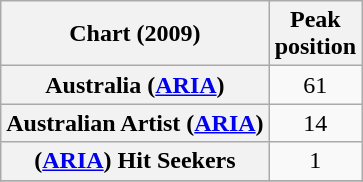<table class="wikitable sortable plainrowheaders" style="text-align:center">
<tr>
<th>Chart (2009)</th>
<th>Peak<br>position</th>
</tr>
<tr>
<th scope="row">Australia (<a href='#'>ARIA</a>)</th>
<td>61</td>
</tr>
<tr>
<th scope="row">Australian Artist (<a href='#'>ARIA</a>)</th>
<td>14</td>
</tr>
<tr>
<th scope="row">(<a href='#'>ARIA</a>) Hit Seekers</th>
<td>1</td>
</tr>
<tr>
</tr>
</table>
